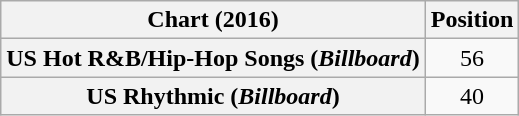<table class="wikitable plainrowheaders sortable" style="text-align:center">
<tr>
<th scope="col">Chart (2016)</th>
<th scope="col">Position</th>
</tr>
<tr>
<th scope="row">US Hot R&B/Hip-Hop Songs (<em>Billboard</em>)</th>
<td>56</td>
</tr>
<tr>
<th scope="row">US Rhythmic (<em>Billboard</em>)</th>
<td>40</td>
</tr>
</table>
